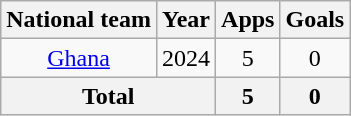<table class="wikitable" style="text-align:center">
<tr>
<th>National team</th>
<th>Year</th>
<th>Apps</th>
<th>Goals</th>
</tr>
<tr>
<td><a href='#'>Ghana</a></td>
<td>2024</td>
<td>5</td>
<td>0</td>
</tr>
<tr>
<th colspan="2">Total</th>
<th>5</th>
<th>0</th>
</tr>
</table>
